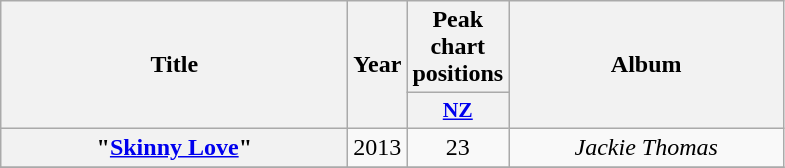<table class="wikitable plainrowheaders" style="text-align:center;">
<tr>
<th scope="col" rowspan="2" style="width:14em;">Title</th>
<th scope="col" rowspan="2" style="width:1em;">Year</th>
<th scope="col" colspan="1">Peak chart positions</th>
<th scope="col" rowspan="2" style="width:11em;">Album</th>
</tr>
<tr>
<th scope="col" style="width:3em;font-size:90%;"><a href='#'>NZ</a><br></th>
</tr>
<tr>
<th scope="row">"<a href='#'>Skinny Love</a>"</th>
<td>2013</td>
<td>23</td>
<td><em>Jackie Thomas</em></td>
</tr>
<tr>
</tr>
</table>
